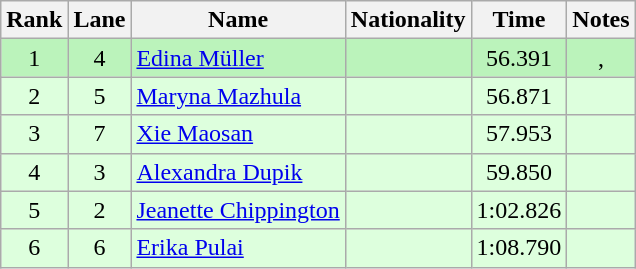<table class="wikitable" style="text-align:center;">
<tr>
<th>Rank</th>
<th>Lane</th>
<th>Name</th>
<th>Nationality</th>
<th>Time</th>
<th>Notes</th>
</tr>
<tr bgcolor=bbf3bb>
<td>1</td>
<td>4</td>
<td align=left><a href='#'>Edina Müller</a></td>
<td align=left></td>
<td>56.391</td>
<td>, </td>
</tr>
<tr bgcolor=ddffdd>
<td>2</td>
<td>5</td>
<td align=left><a href='#'>Maryna Mazhula</a></td>
<td align=left></td>
<td>56.871</td>
<td></td>
</tr>
<tr bgcolor=ddffdd>
<td>3</td>
<td>7</td>
<td align=left><a href='#'>Xie Maosan</a></td>
<td align=left></td>
<td>57.953</td>
<td></td>
</tr>
<tr bgcolor=ddffdd>
<td>4</td>
<td>3</td>
<td align=left><a href='#'>Alexandra Dupik</a></td>
<td align=left></td>
<td>59.850</td>
<td></td>
</tr>
<tr bgcolor=ddffdd>
<td>5</td>
<td>2</td>
<td align=left><a href='#'>Jeanette Chippington</a></td>
<td align=left></td>
<td>1:02.826</td>
<td></td>
</tr>
<tr bgcolor=ddffdd>
<td>6</td>
<td>6</td>
<td align=left><a href='#'>Erika Pulai</a></td>
<td align=left></td>
<td>1:08.790</td>
<td></td>
</tr>
</table>
